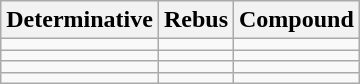<table class=wikitable>
<tr>
<th>Determinative</th>
<th>Rebus</th>
<th>Compound</th>
</tr>
<tr>
<td></td>
<td></td>
<td></td>
</tr>
<tr>
<td></td>
<td></td>
<td></td>
</tr>
<tr>
<td></td>
<td></td>
<td></td>
</tr>
<tr>
<td></td>
<td></td>
<td></td>
</tr>
</table>
